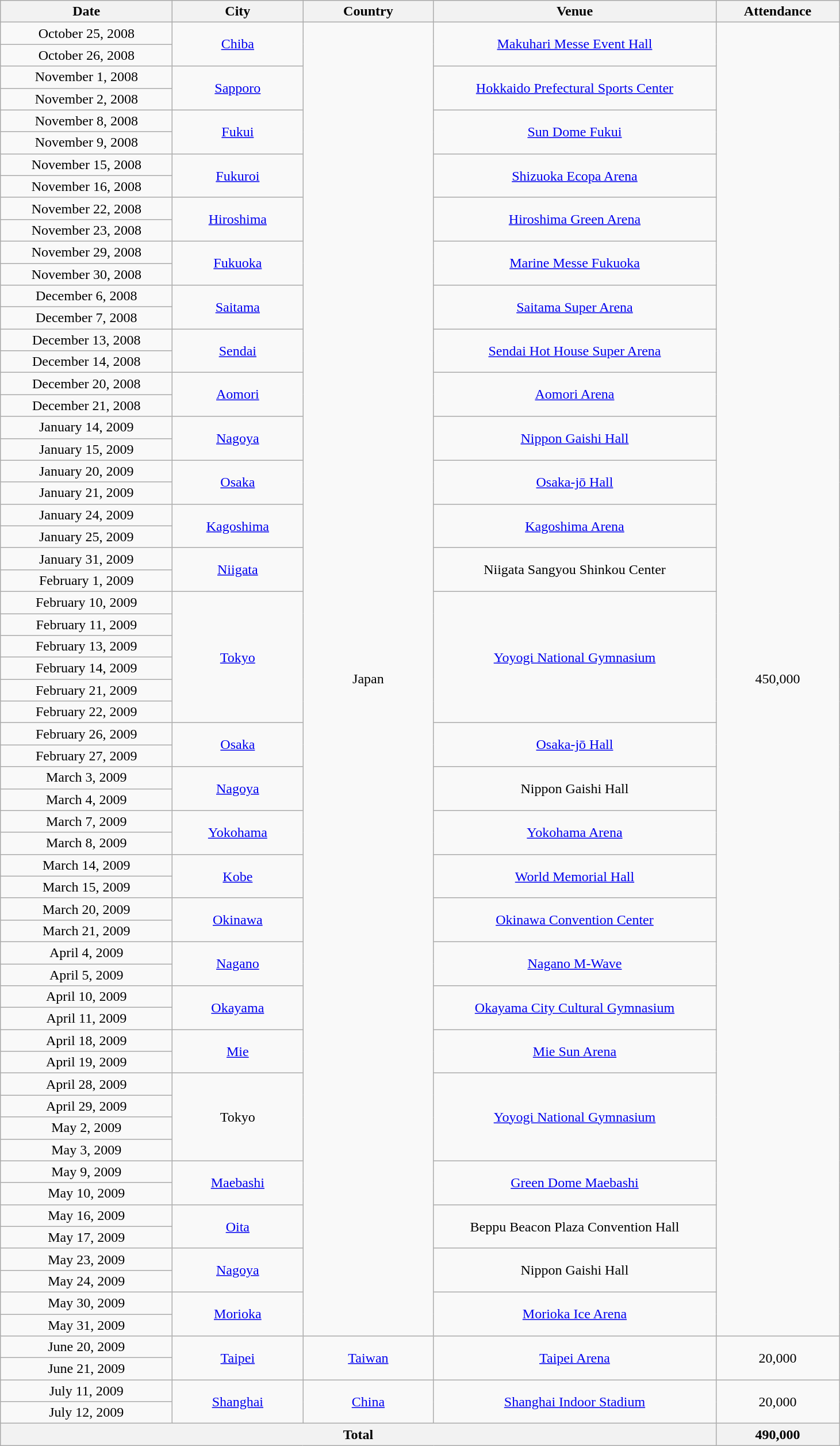<table class="wikitable" style="text-align:center;">
<tr>
<th scope="col" style="width:12em;">Date</th>
<th scope="col" style="width:9em;">City</th>
<th scope="col" style="width:9em;">Country</th>
<th scope="col" style="width:20em;">Venue</th>
<th scope="col" style="width:8.5em;">Attendance</th>
</tr>
<tr>
<td>October 25, 2008</td>
<td rowspan="2"><a href='#'>Chiba</a></td>
<td rowspan="60">Japan</td>
<td rowspan="2"><a href='#'>Makuhari Messe Event Hall</a></td>
<td rowspan="60">450,000</td>
</tr>
<tr>
<td>October 26, 2008</td>
</tr>
<tr>
<td>November 1, 2008</td>
<td rowspan="2"><a href='#'>Sapporo</a></td>
<td rowspan="2"><a href='#'>Hokkaido Prefectural Sports Center</a></td>
</tr>
<tr>
<td>November 2, 2008</td>
</tr>
<tr>
<td>November 8, 2008</td>
<td rowspan="2"><a href='#'>Fukui</a></td>
<td rowspan="2"><a href='#'>Sun Dome Fukui</a></td>
</tr>
<tr>
<td>November 9, 2008</td>
</tr>
<tr>
<td>November 15, 2008</td>
<td rowspan="2"><a href='#'>Fukuroi</a></td>
<td rowspan="2"><a href='#'>Shizuoka Ecopa Arena</a></td>
</tr>
<tr>
<td>November 16, 2008</td>
</tr>
<tr>
<td>November 22, 2008</td>
<td rowspan="2"><a href='#'>Hiroshima</a></td>
<td rowspan="2"><a href='#'>Hiroshima Green Arena</a></td>
</tr>
<tr>
<td>November 23, 2008</td>
</tr>
<tr>
<td>November 29, 2008</td>
<td rowspan="2"><a href='#'>Fukuoka</a></td>
<td rowspan="2"><a href='#'>Marine Messe Fukuoka</a></td>
</tr>
<tr>
<td>November 30, 2008</td>
</tr>
<tr>
<td>December 6, 2008</td>
<td rowspan="2"><a href='#'>Saitama</a></td>
<td rowspan="2"><a href='#'>Saitama Super Arena</a></td>
</tr>
<tr>
<td>December 7, 2008</td>
</tr>
<tr>
<td>December 13, 2008</td>
<td rowspan="2"><a href='#'>Sendai</a></td>
<td rowspan="2"><a href='#'>Sendai Hot House Super Arena</a></td>
</tr>
<tr>
<td>December 14, 2008</td>
</tr>
<tr>
<td>December 20, 2008</td>
<td rowspan="2"><a href='#'>Aomori</a></td>
<td rowspan="2"><a href='#'>Aomori Arena</a></td>
</tr>
<tr>
<td>December 21, 2008</td>
</tr>
<tr>
<td>January 14, 2009</td>
<td rowspan="2"><a href='#'>Nagoya</a></td>
<td rowspan="2"><a href='#'>Nippon Gaishi Hall</a></td>
</tr>
<tr>
<td>January 15, 2009</td>
</tr>
<tr>
<td>January 20, 2009</td>
<td rowspan="2"><a href='#'>Osaka</a></td>
<td rowspan="2"><a href='#'>Osaka-jō Hall</a></td>
</tr>
<tr>
<td>January 21, 2009</td>
</tr>
<tr>
<td>January 24, 2009</td>
<td rowspan="2"><a href='#'>Kagoshima</a></td>
<td rowspan="2"><a href='#'>Kagoshima Arena</a></td>
</tr>
<tr>
<td>January 25, 2009</td>
</tr>
<tr>
<td>January 31, 2009</td>
<td rowspan="2"><a href='#'>Niigata</a></td>
<td rowspan="2">Niigata Sangyou Shinkou Center</td>
</tr>
<tr>
<td>February 1, 2009</td>
</tr>
<tr>
<td>February 10, 2009</td>
<td rowspan="6"><a href='#'>Tokyo</a></td>
<td rowspan="6"><a href='#'>Yoyogi National Gymnasium</a></td>
</tr>
<tr>
<td>February 11, 2009</td>
</tr>
<tr>
<td>February 13, 2009</td>
</tr>
<tr>
<td>February 14, 2009</td>
</tr>
<tr>
<td>February 21, 2009</td>
</tr>
<tr>
<td>February 22, 2009</td>
</tr>
<tr>
<td>February 26, 2009</td>
<td rowspan="2"><a href='#'>Osaka</a></td>
<td rowspan="2"><a href='#'>Osaka-jō Hall</a></td>
</tr>
<tr>
<td>February 27, 2009</td>
</tr>
<tr>
<td>March 3, 2009</td>
<td rowspan="2"><a href='#'>Nagoya</a></td>
<td rowspan="2">Nippon Gaishi Hall</td>
</tr>
<tr>
<td>March 4, 2009</td>
</tr>
<tr>
<td>March 7, 2009</td>
<td rowspan="2"><a href='#'>Yokohama</a></td>
<td rowspan="2"><a href='#'>Yokohama Arena</a></td>
</tr>
<tr>
<td>March 8, 2009</td>
</tr>
<tr>
<td>March 14, 2009</td>
<td rowspan="2"><a href='#'>Kobe</a></td>
<td rowspan="2"><a href='#'>World Memorial Hall</a></td>
</tr>
<tr>
<td>March 15, 2009</td>
</tr>
<tr>
<td>March 20, 2009</td>
<td rowspan="2"><a href='#'>Okinawa</a></td>
<td rowspan="2"><a href='#'>Okinawa Convention Center</a></td>
</tr>
<tr>
<td>March 21, 2009</td>
</tr>
<tr>
<td>April 4, 2009</td>
<td rowspan="2"><a href='#'>Nagano</a></td>
<td rowspan="2"><a href='#'>Nagano M-Wave</a></td>
</tr>
<tr>
<td>April 5, 2009</td>
</tr>
<tr>
<td>April 10, 2009</td>
<td rowspan="2"><a href='#'>Okayama</a></td>
<td rowspan="2"><a href='#'>Okayama City Cultural Gymnasium</a></td>
</tr>
<tr>
<td>April 11, 2009</td>
</tr>
<tr>
<td>April 18, 2009</td>
<td rowspan="2"><a href='#'>Mie</a></td>
<td rowspan="2"><a href='#'>Mie Sun Arena</a></td>
</tr>
<tr>
<td>April 19, 2009</td>
</tr>
<tr>
<td>April 28, 2009</td>
<td rowspan="4">Tokyo</td>
<td rowspan="4"><a href='#'>Yoyogi National Gymnasium</a></td>
</tr>
<tr>
<td>April 29, 2009</td>
</tr>
<tr>
<td>May 2, 2009</td>
</tr>
<tr>
<td>May 3, 2009</td>
</tr>
<tr>
<td>May 9, 2009</td>
<td rowspan="2"><a href='#'>Maebashi</a></td>
<td rowspan="2"><a href='#'>Green Dome Maebashi</a></td>
</tr>
<tr>
<td>May 10, 2009</td>
</tr>
<tr>
<td>May 16, 2009</td>
<td rowspan="2"><a href='#'>Oita</a></td>
<td rowspan="2">Beppu Beacon Plaza Convention Hall</td>
</tr>
<tr>
<td>May 17, 2009</td>
</tr>
<tr>
<td>May 23, 2009</td>
<td rowspan="2"><a href='#'>Nagoya</a></td>
<td rowspan="2">Nippon Gaishi Hall</td>
</tr>
<tr>
<td>May 24, 2009</td>
</tr>
<tr>
<td>May 30, 2009</td>
<td rowspan="2"><a href='#'>Morioka</a></td>
<td rowspan="2"><a href='#'>Morioka Ice Arena</a></td>
</tr>
<tr>
<td>May 31, 2009</td>
</tr>
<tr>
<td>June 20, 2009</td>
<td rowspan="2"><a href='#'>Taipei</a></td>
<td rowspan="2"><a href='#'>Taiwan</a></td>
<td rowspan="2"><a href='#'>Taipei Arena</a></td>
<td rowspan="2">20,000</td>
</tr>
<tr>
<td>June 21, 2009</td>
</tr>
<tr>
<td>July 11, 2009</td>
<td rowspan="2"><a href='#'>Shanghai</a></td>
<td rowspan="2"><a href='#'>China</a></td>
<td rowspan="2"><a href='#'>Shanghai Indoor Stadium</a></td>
<td rowspan="2">20,000</td>
</tr>
<tr>
<td>July 12, 2009</td>
</tr>
<tr>
<th colspan="4">Total</th>
<th>490,000</th>
</tr>
</table>
